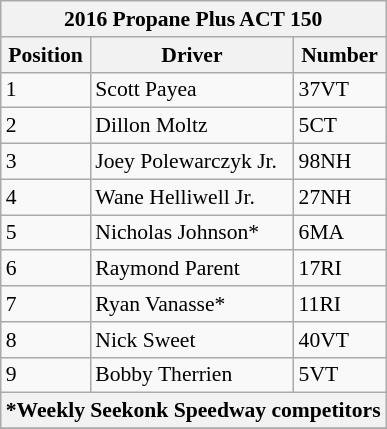<table class="wikitable mw-collapsible mw-collapsed" style="font-size: 90%">
<tr>
<th colspan="3">2016 Propane Plus ACT 150</th>
</tr>
<tr>
<th>Position</th>
<th>Driver</th>
<th>Number</th>
</tr>
<tr>
<td>1</td>
<td>Scott Payea</td>
<td>37VT</td>
</tr>
<tr>
<td>2</td>
<td>Dillon Moltz</td>
<td>5CT</td>
</tr>
<tr>
<td>3</td>
<td>Joey Polewarczyk Jr.</td>
<td>98NH</td>
</tr>
<tr>
<td>4</td>
<td>Wane Helliwell Jr.</td>
<td>27NH</td>
</tr>
<tr>
<td>5</td>
<td>Nicholas Johnson*</td>
<td>6MA</td>
</tr>
<tr>
<td>6</td>
<td>Raymond Parent</td>
<td>17RI</td>
</tr>
<tr>
<td>7</td>
<td>Ryan Vanasse*</td>
<td>11RI</td>
</tr>
<tr>
<td>8</td>
<td>Nick Sweet</td>
<td>40VT</td>
</tr>
<tr>
<td>9</td>
<td>Bobby Therrien</td>
<td>5VT</td>
</tr>
<tr>
<th colspan="3">*Weekly Seekonk Speedway competitors</th>
</tr>
<tr>
</tr>
</table>
